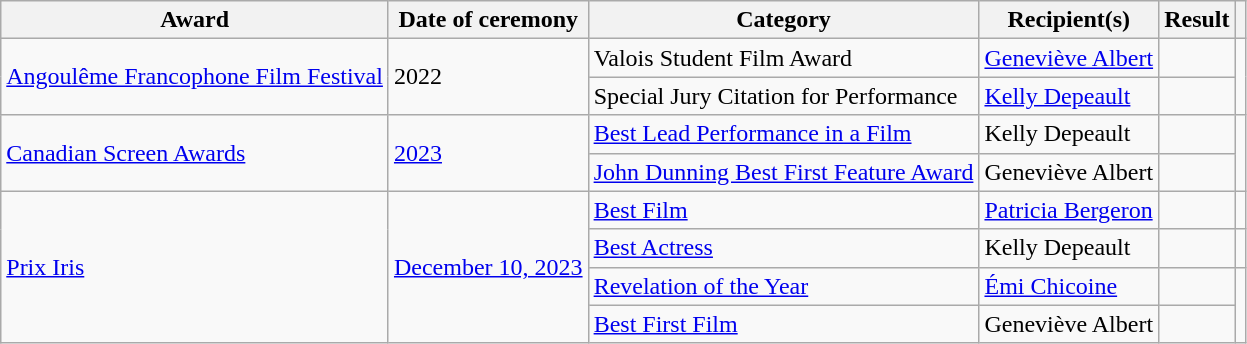<table class="wikitable plainrowheaders sortable">
<tr>
<th scope="col">Award</th>
<th scope="col">Date of ceremony</th>
<th scope="col">Category</th>
<th scope="col">Recipient(s)</th>
<th scope="col">Result</th>
<th scope="col" class="unsortable"></th>
</tr>
<tr>
<td rowspan=2><a href='#'>Angoulême Francophone Film Festival</a></td>
<td rowspan=2>2022</td>
<td>Valois Student Film Award</td>
<td><a href='#'>Geneviève Albert</a></td>
<td></td>
<td rowspan=2></td>
</tr>
<tr>
<td>Special Jury Citation for Performance</td>
<td><a href='#'>Kelly Depeault</a></td>
<td></td>
</tr>
<tr>
<td rowspan=2><a href='#'>Canadian Screen Awards</a></td>
<td rowspan=2><a href='#'>2023</a></td>
<td><a href='#'>Best Lead Performance in a Film</a></td>
<td>Kelly Depeault</td>
<td></td>
<td rowspan=2></td>
</tr>
<tr>
<td><a href='#'>John Dunning Best First Feature Award</a></td>
<td>Geneviève Albert</td>
<td></td>
</tr>
<tr>
<td rowspan=4><a href='#'>Prix Iris</a></td>
<td rowspan=4><a href='#'>December 10, 2023</a></td>
<td><a href='#'>Best Film</a></td>
<td><a href='#'>Patricia Bergeron</a></td>
<td></td>
<td></td>
</tr>
<tr>
<td><a href='#'>Best Actress</a></td>
<td>Kelly Depeault</td>
<td></td>
<td></td>
</tr>
<tr>
<td><a href='#'>Revelation of the Year</a></td>
<td><a href='#'>Émi Chicoine</a></td>
<td></td>
<td rowspan=2></td>
</tr>
<tr>
<td><a href='#'>Best First Film</a></td>
<td>Geneviève Albert</td>
<td></td>
</tr>
</table>
